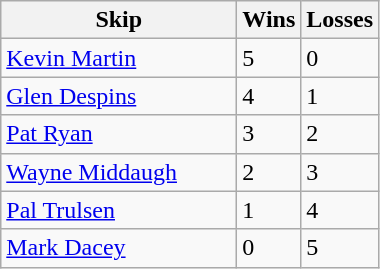<table class="wikitable">
<tr>
<th width="150">Skip</th>
<th>Wins</th>
<th>Losses</th>
</tr>
<tr>
<td> <a href='#'>Kevin Martin</a></td>
<td>5</td>
<td>0</td>
</tr>
<tr>
<td> <a href='#'>Glen Despins</a></td>
<td>4</td>
<td>1</td>
</tr>
<tr>
<td> <a href='#'>Pat Ryan</a></td>
<td>3</td>
<td>2</td>
</tr>
<tr>
<td> <a href='#'>Wayne Middaugh</a></td>
<td>2</td>
<td>3</td>
</tr>
<tr>
<td> <a href='#'>Pal Trulsen</a></td>
<td>1</td>
<td>4</td>
</tr>
<tr>
<td> <a href='#'>Mark Dacey</a></td>
<td>0</td>
<td>5</td>
</tr>
</table>
